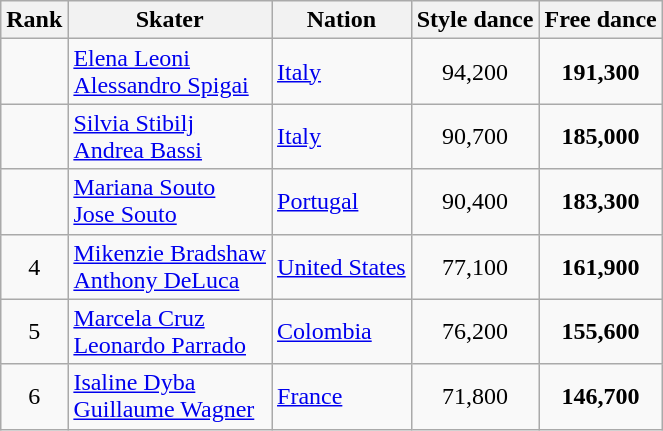<table class="wikitable sortable" style="text-align:center">
<tr>
<th>Rank</th>
<th>Skater</th>
<th>Nation</th>
<th>Style dance</th>
<th>Free dance</th>
</tr>
<tr>
<td></td>
<td align=left><a href='#'>Elena Leoni</a><br><a href='#'>Alessandro Spigai</a></td>
<td align=left> <a href='#'>Italy</a></td>
<td>94,200</td>
<td><strong>191,300</strong></td>
</tr>
<tr>
<td></td>
<td align=left><a href='#'>Silvia Stibilj</a><br><a href='#'>Andrea Bassi</a></td>
<td align=left> <a href='#'>Italy</a></td>
<td>90,700</td>
<td><strong>185,000</strong></td>
</tr>
<tr>
<td></td>
<td align=left><a href='#'>Mariana Souto</a><br><a href='#'>Jose Souto</a></td>
<td align=left> <a href='#'>Portugal</a></td>
<td>90,400</td>
<td><strong>183,300</strong></td>
</tr>
<tr>
<td>4</td>
<td align=left><a href='#'>Mikenzie Bradshaw</a><br><a href='#'>Anthony DeLuca</a></td>
<td align=left> <a href='#'>United States</a></td>
<td>77,100</td>
<td><strong>161,900</strong></td>
</tr>
<tr>
<td>5</td>
<td align=left><a href='#'>Marcela Cruz</a><br><a href='#'>Leonardo Parrado</a></td>
<td align=left> <a href='#'>Colombia</a></td>
<td>76,200</td>
<td><strong>155,600</strong></td>
</tr>
<tr>
<td>6</td>
<td align=left><a href='#'>Isaline Dyba</a><br><a href='#'>Guillaume Wagner</a></td>
<td align=left> <a href='#'>France</a></td>
<td>71,800</td>
<td><strong>146,700</strong></td>
</tr>
</table>
